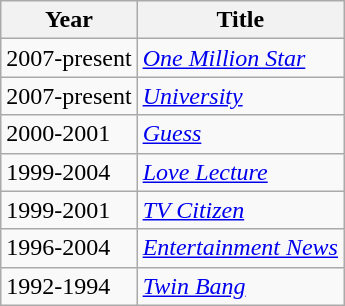<table class="wikitable sortable">
<tr>
<th>Year</th>
<th>Title</th>
</tr>
<tr>
<td>2007-present</td>
<td><em><a href='#'>One Million Star</a></em></td>
</tr>
<tr>
<td>2007-present</td>
<td><em><a href='#'>University</a></em></td>
</tr>
<tr>
<td>2000-2001</td>
<td><em><a href='#'>Guess</a></em></td>
</tr>
<tr>
<td>1999-2004</td>
<td><em><a href='#'>Love Lecture</a></em></td>
</tr>
<tr>
<td>1999-2001</td>
<td><em><a href='#'>TV Citizen</a></em></td>
</tr>
<tr>
<td>1996-2004</td>
<td><em><a href='#'>Entertainment News</a></em></td>
</tr>
<tr>
<td>1992-1994</td>
<td><em><a href='#'>Twin Bang</a></em></td>
</tr>
</table>
